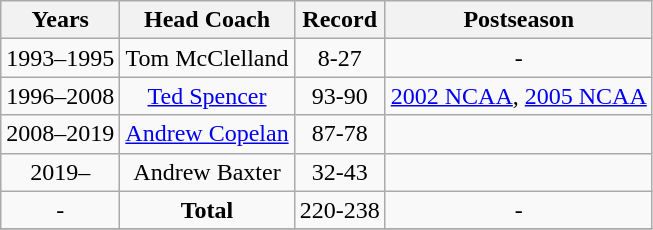<table class= "wikitable" style="text-align:center">
<tr>
<th>Years</th>
<th>Head Coach</th>
<th>Record</th>
<th>Postseason</th>
</tr>
<tr>
<td>1993–1995</td>
<td>Tom McClelland</td>
<td>8-27</td>
<td>-</td>
</tr>
<tr>
<td>1996–2008</td>
<td><a href='#'>Ted Spencer</a></td>
<td>93-90</td>
<td><a href='#'>2002 NCAA</a>, <a href='#'>2005 NCAA</a></td>
</tr>
<tr>
<td>2008–2019</td>
<td><a href='#'>Andrew Copelan</a></td>
<td>87-78</td>
<td></td>
</tr>
<tr>
<td>2019–</td>
<td>Andrew Baxter</td>
<td>32-43</td>
<td></td>
</tr>
<tr>
<td>-</td>
<td><strong>Total</strong></td>
<td>220-238</td>
<td>-</td>
</tr>
<tr>
</tr>
</table>
